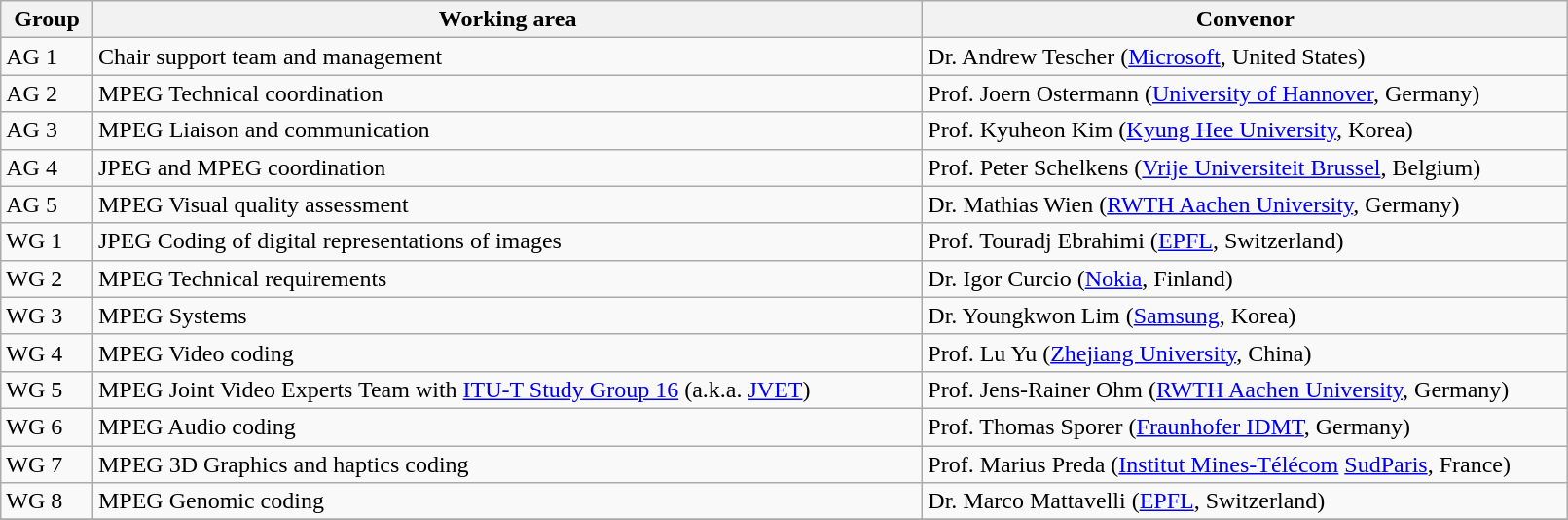<table class="wikitable" width="85%">
<tr>
<th width="5%">Group</th>
<th width="45%">Working area</th>
<th width="35%">Convenor</th>
</tr>
<tr>
<td>AG 1</td>
<td>Chair support team and management</td>
<td>Dr. Andrew Tescher (<a href='#'>Microsoft</a>, United States)</td>
</tr>
<tr>
<td>AG 2</td>
<td>MPEG Technical coordination</td>
<td>Prof. Joern Ostermann (<a href='#'>University of Hannover</a>, Germany)</td>
</tr>
<tr>
<td>AG 3</td>
<td>MPEG Liaison and communication</td>
<td>Prof. Kyuheon Kim (<a href='#'>Kyung Hee University</a>, Korea)</td>
</tr>
<tr>
<td>AG 4</td>
<td>JPEG and MPEG coordination</td>
<td>Prof. Peter Schelkens (<a href='#'>Vrije Universiteit Brussel</a>, Belgium)</td>
</tr>
<tr>
<td>AG 5</td>
<td>MPEG Visual quality assessment</td>
<td>Dr. Mathias Wien (<a href='#'>RWTH Aachen University</a>, Germany)</td>
</tr>
<tr>
<td>WG 1</td>
<td>JPEG Coding of digital representations of images</td>
<td>Prof. Touradj Ebrahimi (<a href='#'>EPFL</a>, Switzerland)</td>
</tr>
<tr>
<td>WG 2</td>
<td>MPEG Technical requirements</td>
<td>Dr. Igor Curcio (<a href='#'>Nokia</a>, Finland)</td>
</tr>
<tr>
<td>WG 3</td>
<td>MPEG Systems</td>
<td>Dr. Youngkwon Lim (<a href='#'>Samsung</a>, Korea)</td>
</tr>
<tr>
<td>WG 4</td>
<td>MPEG Video coding</td>
<td>Prof. Lu Yu (<a href='#'>Zhejiang University</a>, China)</td>
</tr>
<tr>
<td>WG 5</td>
<td>MPEG Joint Video Experts Team with <a href='#'>ITU-T Study Group 16</a> (a.k.a. <a href='#'>JVET</a>)</td>
<td>Prof. Jens-Rainer Ohm (<a href='#'>RWTH Aachen University</a>, Germany)</td>
</tr>
<tr>
<td>WG 6</td>
<td>MPEG Audio coding</td>
<td>Prof. Thomas Sporer (<a href='#'>Fraunhofer IDMT</a>, Germany)</td>
</tr>
<tr>
<td>WG 7</td>
<td>MPEG 3D Graphics and haptics coding</td>
<td>Prof. Marius Preda (<a href='#'>Institut Mines-Télécom</a> <a href='#'>SudParis</a>, France)</td>
</tr>
<tr>
<td>WG 8</td>
<td>MPEG Genomic coding</td>
<td>Dr. Marco Mattavelli (<a href='#'>EPFL</a>, Switzerland)</td>
</tr>
<tr>
</tr>
</table>
